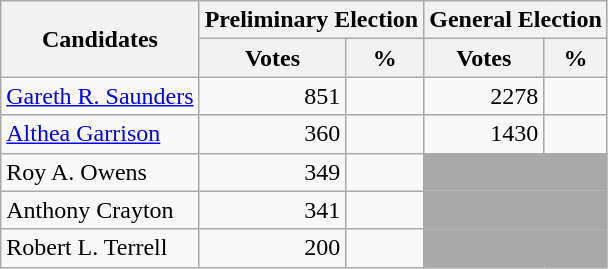<table class=wikitable>
<tr>
<th colspan=1 rowspan=2><strong>Candidates</strong></th>
<th colspan=2><strong>Preliminary Election</strong></th>
<th colspan=2><strong>General Election</strong></th>
</tr>
<tr>
<th>Votes</th>
<th>%</th>
<th>Votes</th>
<th>%</th>
</tr>
<tr>
<td><a href='#'>Gareth R. Saunders</a></td>
<td align="right">851</td>
<td align="right"></td>
<td align="right">2278</td>
<td align="right"></td>
</tr>
<tr>
<td><a href='#'>Althea Garrison</a></td>
<td align="right">360</td>
<td align="right"></td>
<td align="right">1430</td>
<td align="right"></td>
</tr>
<tr>
<td>Roy A. Owens</td>
<td align="right">349</td>
<td align="right"></td>
<td colspan=2 bgcolor=darkgray> </td>
</tr>
<tr>
<td>Anthony Crayton</td>
<td align="right">341</td>
<td align="right"></td>
<td colspan=2 bgcolor=darkgray> </td>
</tr>
<tr>
<td>Robert L. Terrell</td>
<td align="right">200</td>
<td align="right"></td>
<td colspan=2 bgcolor=darkgray> </td>
</tr>
</table>
